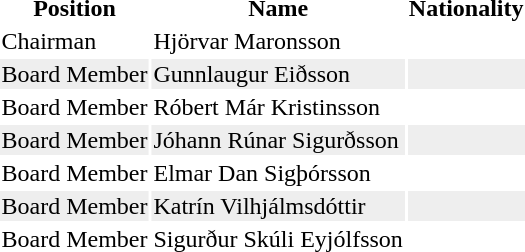<table class="toccolours">
<tr>
<th bgcolor=>Position</th>
<th bgcolor=>Name</th>
<th bgcolor=>Nationality</th>
</tr>
<tr>
<td>Chairman</td>
<td>Hjörvar Maronsson</td>
<td></td>
</tr>
<tr style="background:#eee;">
<td>Board Member</td>
<td>Gunnlaugur Eiðsson</td>
<td></td>
</tr>
<tr>
<td>Board Member</td>
<td>Róbert Már Kristinsson</td>
<td></td>
</tr>
<tr style="background:#eee;">
<td>Board Member</td>
<td>Jóhann Rúnar Sigurðsson</td>
<td></td>
</tr>
<tr>
<td>Board Member</td>
<td>Elmar Dan Sigþórsson</td>
<td></td>
</tr>
<tr style="background:#eee;">
<td>Board Member</td>
<td>Katrín Vilhjálmsdóttir</td>
<td></td>
</tr>
<tr>
<td>Board Member</td>
<td>Sigurður Skúli Eyjólfsson</td>
<td></td>
</tr>
</table>
